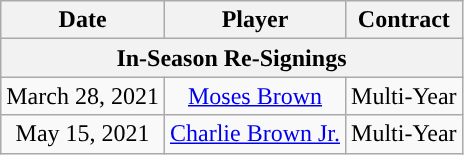<table class="wikitable" style="text-align: center">
<tr>
<th>Date</th>
<th>Player</th>
<th>Contract</th>
</tr>
<tr>
<th scope="row" colspan="6" style="text-align:center;”">In-Season Re-Signings</th>
</tr>
<tr style="text-align: center">
<td>March 28, 2021</td>
<td><a href='#'>Moses Brown</a></td>
<td>Multi-Year</td>
</tr>
<tr style="text-align: center">
<td>May 15, 2021</td>
<td><a href='#'>Charlie Brown Jr.</a></td>
<td>Multi-Year</td>
</tr>
</table>
